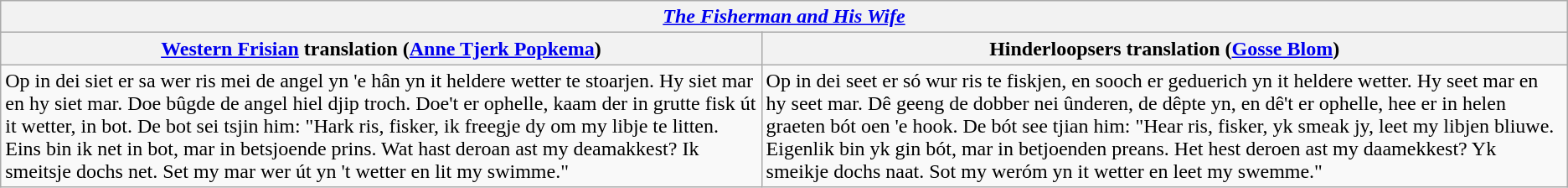<table class="wikitable vatop">
<tr>
<th colspan="2"><em><a href='#'>The Fisherman and His Wife</a></em></th>
</tr>
<tr>
<th> <a href='#'>Western Frisian</a> translation (<a href='#'>Anne Tjerk Popkema</a>)</th>
<th> Hinderloopsers translation (<a href='#'>Gosse Blom</a>)</th>
</tr>
<tr>
<td>Op in dei siet er sa wer ris mei de angel yn 'e hân yn it heldere wetter te stoarjen. Hy siet mar en hy siet mar. Doe bûgde de angel hiel djip troch. Doe't er ophelle, kaam der in grutte fisk út it wetter, in bot. De bot sei tsjin him: "Hark ris, fisker, ik freegje dy om my libje te litten. Eins bin ik net in bot, mar in betsjoende prins. Wat hast deroan ast my deamakkest? Ik smeitsje dochs net. Set my mar wer út yn 't wetter en lit my swimme."</td>
<td>Op in dei seet er só wur ris te fiskjen, en sooch er geduerich yn it heldere wetter. Hy seet mar en hy seet mar. Dê geeng de dobber nei ûnderen, de dêpte yn, en dê't er ophelle, hee er in helen graeten bót oen 'e hook. De bót see tjian him: "Hear ris, fisker, yk smeak jy, leet my libjen bliuwe. Eigenlik bin yk gin bót, mar in betjoenden preans. Het hest deroen ast my daamekkest? Yk smeikje dochs naat. Sot my weróm yn it wetter en leet my swemme."</td>
</tr>
</table>
